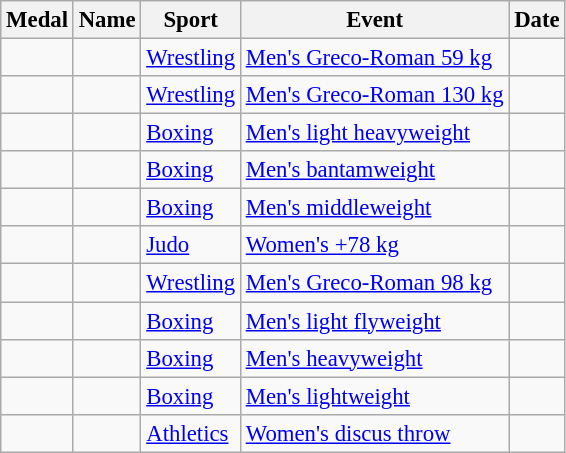<table class="wikitable sortable"  style="font-size:95%">
<tr>
<th>Medal</th>
<th>Name</th>
<th>Sport</th>
<th>Event</th>
<th>Date</th>
</tr>
<tr>
<td></td>
<td></td>
<td><a href='#'>Wrestling</a></td>
<td><a href='#'>Men's Greco-Roman 59 kg</a></td>
<td></td>
</tr>
<tr>
<td></td>
<td></td>
<td><a href='#'>Wrestling</a></td>
<td><a href='#'>Men's Greco-Roman 130 kg</a></td>
<td></td>
</tr>
<tr>
<td></td>
<td></td>
<td><a href='#'>Boxing</a></td>
<td><a href='#'>Men's light heavyweight</a></td>
<td></td>
</tr>
<tr>
<td></td>
<td></td>
<td><a href='#'>Boxing</a></td>
<td><a href='#'>Men's bantamweight</a></td>
<td></td>
</tr>
<tr>
<td></td>
<td></td>
<td><a href='#'>Boxing</a></td>
<td><a href='#'>Men's middleweight</a></td>
<td></td>
</tr>
<tr>
<td></td>
<td></td>
<td><a href='#'>Judo</a></td>
<td><a href='#'>Women's +78 kg</a></td>
<td></td>
</tr>
<tr>
<td></td>
<td></td>
<td><a href='#'>Wrestling</a></td>
<td><a href='#'>Men's Greco-Roman 98 kg</a></td>
<td></td>
</tr>
<tr>
<td></td>
<td></td>
<td><a href='#'>Boxing</a></td>
<td><a href='#'>Men's light flyweight</a></td>
<td></td>
</tr>
<tr>
<td></td>
<td></td>
<td><a href='#'>Boxing</a></td>
<td><a href='#'>Men's heavyweight</a></td>
<td></td>
</tr>
<tr>
<td></td>
<td></td>
<td><a href='#'>Boxing</a></td>
<td><a href='#'>Men's lightweight</a></td>
<td></td>
</tr>
<tr>
<td></td>
<td></td>
<td><a href='#'>Athletics</a></td>
<td><a href='#'>Women's discus throw</a></td>
<td></td>
</tr>
</table>
